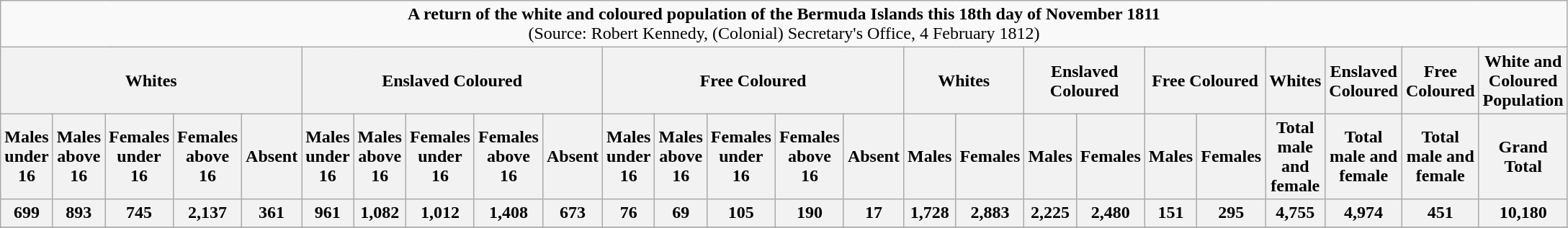<table class="wikitable" style="text-align:center;">
<tr>
<td align="center" colspan=25><strong>A return of the white and coloured population of the Bermuda Islands this 18th day of November 1811</strong><br>(Source: Robert Kennedy, (Colonial) Secretary's Office, 4 February 1812)</td>
</tr>
<tr>
<th colspan=5>Whites</th>
<th colspan=5>Enslaved Coloured</th>
<th colspan=5>Free Coloured</th>
<th colspan=2>Whites</th>
<th colspan=2>Enslaved Coloured</th>
<th colspan=2>Free Coloured</th>
<th colspan=1>Whites</th>
<th colspan=1>Enslaved Coloured</th>
<th colspan=1>Free Coloured</th>
<th colspan=1>White and Coloured<br>Population</th>
</tr>
<tr>
<th>Males under 16</th>
<th>Males above 16</th>
<th>Females under 16</th>
<th>Females above 16</th>
<th>Absent</th>
<th>Males under 16</th>
<th>Males above 16</th>
<th>Females under 16</th>
<th>Females above 16</th>
<th>Absent</th>
<th>Males under 16</th>
<th>Males above 16</th>
<th>Females under 16</th>
<th>Females above 16</th>
<th>Absent</th>
<th>Males</th>
<th>Females</th>
<th>Males</th>
<th>Females</th>
<th>Males</th>
<th>Females</th>
<th>Total male and female</th>
<th>Total male and female</th>
<th>Total male and female</th>
<th>Grand Total</th>
</tr>
<tr>
<th>699</th>
<th>893</th>
<th>745</th>
<th>2,137</th>
<th>361</th>
<th>961</th>
<th>1,082</th>
<th>1,012</th>
<th>1,408</th>
<th>673</th>
<th>76</th>
<th>69</th>
<th>105</th>
<th>190</th>
<th>17</th>
<th>1,728</th>
<th>2,883</th>
<th>2,225</th>
<th>2,480</th>
<th>151</th>
<th>295</th>
<th>4,755</th>
<th>4,974</th>
<th>451</th>
<th>10,180</th>
</tr>
<tr>
</tr>
</table>
